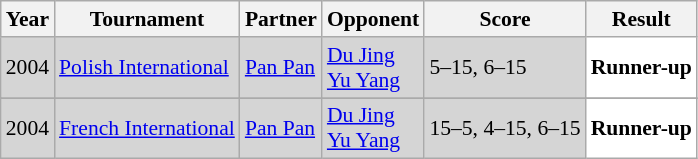<table class="sortable wikitable" style="font-size: 90%;">
<tr>
<th>Year</th>
<th>Tournament</th>
<th>Partner</th>
<th>Opponent</th>
<th>Score</th>
<th>Result</th>
</tr>
<tr style="background:#D5D5D5">
<td align="center">2004</td>
<td align="left"><a href='#'>Polish International</a></td>
<td align="left"> <a href='#'>Pan Pan</a></td>
<td align="left"> <a href='#'>Du Jing</a> <br>  <a href='#'>Yu Yang</a></td>
<td align="left">5–15, 6–15</td>
<td style="text-align:left; background:white"> <strong>Runner-up</strong></td>
</tr>
<tr>
</tr>
<tr style="background:#D5D5D5">
<td align="center">2004</td>
<td align="left"><a href='#'>French International</a></td>
<td align="left"> <a href='#'>Pan Pan</a></td>
<td align="left"> <a href='#'>Du Jing</a> <br>  <a href='#'>Yu Yang</a></td>
<td align="left">15–5, 4–15, 6–15</td>
<td style="text-align:left; background:white"> <strong>Runner-up</strong></td>
</tr>
</table>
